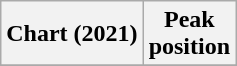<table class="wikitable plainrowheaders" style="text-align:center">
<tr>
<th scope="col">Chart (2021)</th>
<th scope="col">Peak<br>position</th>
</tr>
<tr>
</tr>
</table>
